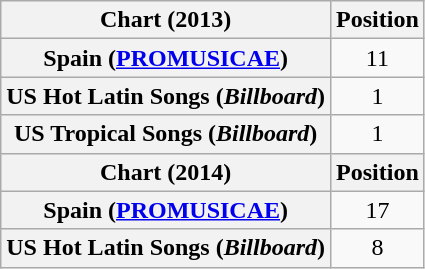<table class="wikitable plainrowheaders" style="text-align:center;">
<tr>
<th scope="col">Chart (2013)</th>
<th scope="col">Position</th>
</tr>
<tr>
<th scope="row">Spain (<a href='#'>PROMUSICAE</a>)</th>
<td>11</td>
</tr>
<tr>
<th scope="row">US Hot Latin Songs (<em>Billboard</em>)</th>
<td>1</td>
</tr>
<tr>
<th scope="row">US Tropical Songs (<em>Billboard</em>)</th>
<td>1</td>
</tr>
<tr>
<th scope="col">Chart (2014)</th>
<th scope="col">Position</th>
</tr>
<tr>
<th scope="row">Spain (<a href='#'>PROMUSICAE</a>)</th>
<td>17</td>
</tr>
<tr>
<th scope="row">US Hot Latin Songs (<em>Billboard</em>)</th>
<td>8</td>
</tr>
</table>
